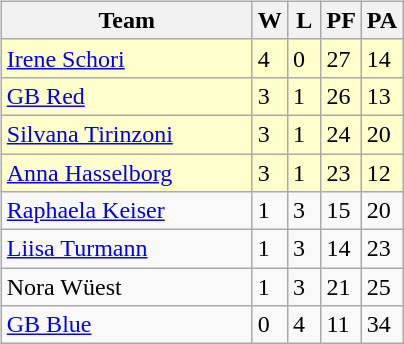<table table>
<tr>
<td valign=top width=10%><br><table class=wikitable>
<tr>
<th width=160>Team</th>
<th width=15>W</th>
<th width=15>L</th>
<th width=15>PF</th>
<th width=15>PA</th>
</tr>
<tr bgcolor=#ffffcc>
<td> <a href='#'>Irene Schori</a></td>
<td>4</td>
<td>0</td>
<td>27</td>
<td>14</td>
</tr>
<tr bgcolor=#ffffcc>
<td> <a href='#'>GB Red</a></td>
<td>3</td>
<td>1</td>
<td>26</td>
<td>13</td>
</tr>
<tr bgcolor=#ffffcc>
<td> <a href='#'>Silvana Tirinzoni</a></td>
<td>3</td>
<td>1</td>
<td>24</td>
<td>20</td>
</tr>
<tr bgcolor=#ffffcc>
<td> <a href='#'>Anna Hasselborg</a></td>
<td>3</td>
<td>1</td>
<td>23</td>
<td>12</td>
</tr>
<tr>
<td> <a href='#'>Raphaela Keiser</a></td>
<td>1</td>
<td>3</td>
<td>15</td>
<td>20</td>
</tr>
<tr>
<td> <a href='#'>Liisa Turmann</a></td>
<td>1</td>
<td>3</td>
<td>14</td>
<td>23</td>
</tr>
<tr>
<td> Nora Wüest</td>
<td>1</td>
<td>3</td>
<td>21</td>
<td>25</td>
</tr>
<tr>
<td> <a href='#'>GB Blue</a></td>
<td>0</td>
<td>4</td>
<td>11</td>
<td>34</td>
</tr>
</table>
</td>
</tr>
</table>
